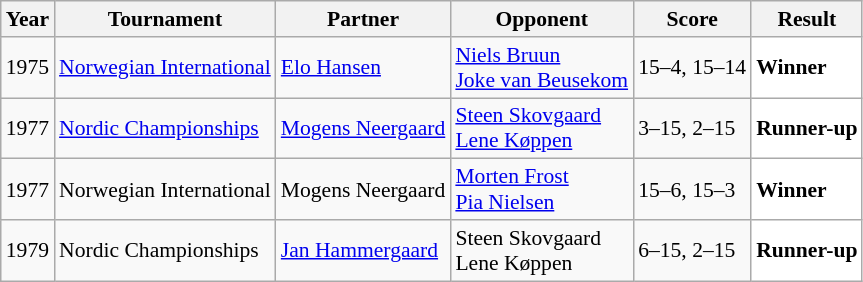<table class="sortable wikitable" style="font-size: 90%;">
<tr>
<th>Year</th>
<th>Tournament</th>
<th>Partner</th>
<th>Opponent</th>
<th>Score</th>
<th>Result</th>
</tr>
<tr>
<td align="center">1975</td>
<td align="left"><a href='#'>Norwegian International</a></td>
<td align="left"> <a href='#'>Elo Hansen</a></td>
<td align="left"> <a href='#'>Niels Bruun</a><br> <a href='#'>Joke van Beusekom</a></td>
<td align="left">15–4, 15–14</td>
<td style="text-align:left; background: white"> <strong>Winner</strong></td>
</tr>
<tr>
<td align="center">1977</td>
<td align="left"><a href='#'>Nordic Championships</a></td>
<td align="left"> <a href='#'>Mogens Neergaard</a></td>
<td align="left"> <a href='#'>Steen Skovgaard</a><br> <a href='#'>Lene Køppen</a></td>
<td align="left">3–15, 2–15</td>
<td style="text-align:left; background: white"> <strong>Runner-up</strong></td>
</tr>
<tr>
<td align="center">1977</td>
<td align="left">Norwegian International</td>
<td align="left"> Mogens Neergaard</td>
<td align="left"> <a href='#'>Morten Frost</a><br> <a href='#'>Pia Nielsen</a></td>
<td align="left">15–6, 15–3</td>
<td style="text-align:left; background: white"> <strong>Winner</strong></td>
</tr>
<tr>
<td align="center">1979</td>
<td align="left">Nordic Championships</td>
<td align="left"> <a href='#'>Jan Hammergaard</a></td>
<td align="left"> Steen Skovgaard<br> Lene Køppen</td>
<td align="left">6–15, 2–15</td>
<td style="text-align:left; background: white"> <strong>Runner-up</strong></td>
</tr>
</table>
